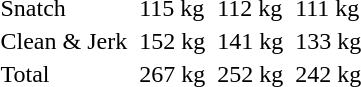<table>
<tr>
<td>Snatch</td>
<td></td>
<td>115 kg</td>
<td></td>
<td>112 kg</td>
<td></td>
<td>111 kg</td>
</tr>
<tr>
<td>Clean & Jerk</td>
<td></td>
<td>152 kg</td>
<td></td>
<td>141 kg</td>
<td></td>
<td>133 kg</td>
</tr>
<tr>
<td>Total</td>
<td></td>
<td>267 kg</td>
<td></td>
<td>252 kg</td>
<td></td>
<td>242 kg</td>
</tr>
</table>
